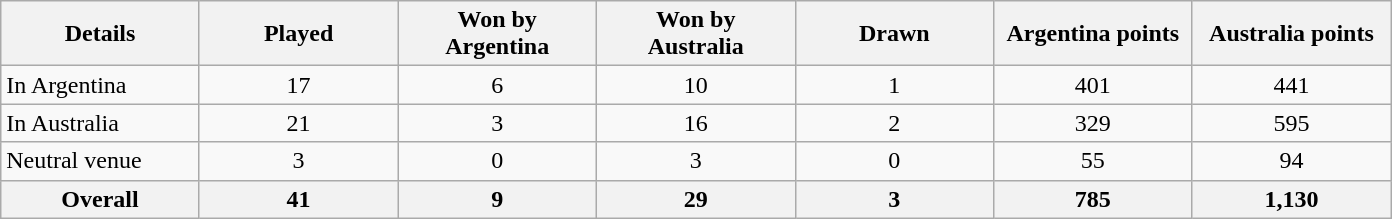<table class="wikitable sortable">
<tr>
<th width="125">Details</th>
<th width="125">Played</th>
<th width="125">Won by<br>Argentina</th>
<th width="125">Won by<br>Australia</th>
<th width="125">Drawn</th>
<th width="125">Argentina points</th>
<th width="125">Australia points</th>
</tr>
<tr>
<td>In Argentina</td>
<td align=center>17</td>
<td align=center>6</td>
<td align=center>10</td>
<td align=center>1</td>
<td align=center>401</td>
<td align=center>441</td>
</tr>
<tr>
<td>In Australia</td>
<td align=center>21</td>
<td align=center>3</td>
<td align=center>16</td>
<td align=center>2</td>
<td align=center>329</td>
<td align=center>595</td>
</tr>
<tr>
<td>Neutral venue</td>
<td align=center>3</td>
<td align=center>0</td>
<td align=center>3</td>
<td align=center>0</td>
<td align=center>55</td>
<td align=center>94</td>
</tr>
<tr>
<th>Overall</th>
<th>41</th>
<th>9</th>
<th>29</th>
<th>3</th>
<th>785</th>
<th>1,130</th>
</tr>
</table>
